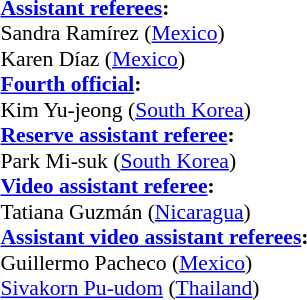<table width=50% style="font-size:90%">
<tr>
<td><br><strong><a href='#'>Assistant referees</a>:</strong>
<br>Sandra Ramírez (<a href='#'>Mexico</a>)
<br>Karen Díaz (<a href='#'>Mexico</a>)
<br><strong><a href='#'>Fourth official</a>:</strong>
<br>Kim Yu-jeong (<a href='#'>South Korea</a>)
<br><strong><a href='#'>Reserve assistant referee</a>:</strong>
<br>Park Mi-suk (<a href='#'>South Korea</a>)
<br><strong><a href='#'>Video assistant referee</a>:</strong>
<br>Tatiana Guzmán (<a href='#'>Nicaragua</a>)
<br><strong><a href='#'>Assistant video assistant referees</a>:</strong>
<br>Guillermo Pacheco (<a href='#'>Mexico</a>)
<br><a href='#'>Sivakorn Pu-udom</a> (<a href='#'>Thailand</a>)</td>
</tr>
</table>
